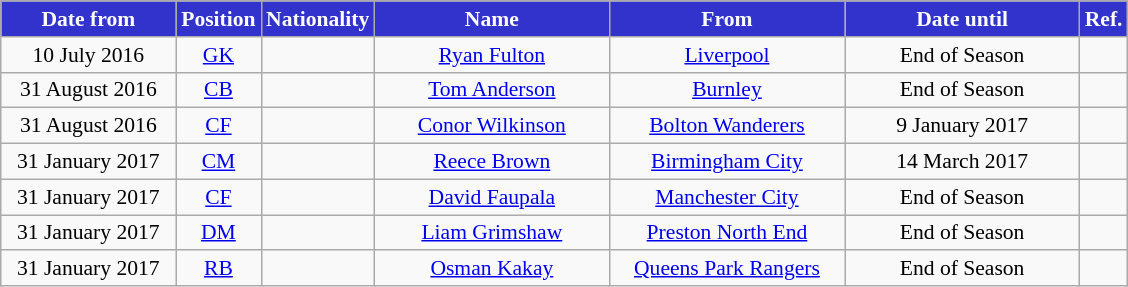<table class="wikitable"  style="text-align:center; font-size:90%; ">
<tr>
<th style="background:#3232CD; color:white; width:110px;">Date from</th>
<th style="background:#3232CD; color:white; width:50px;">Position</th>
<th style="background:#3232CD; color:white; width:50px;">Nationality</th>
<th style="background:#3232CD; color:white; width:150px;">Name</th>
<th style="background:#3232CD; color:white; width:150px;">From</th>
<th style="background:#3232CD; color:white; width:150px;">Date until</th>
<th style="background:#3232CD; color:white; width:25px;">Ref.</th>
</tr>
<tr>
<td>10 July 2016</td>
<td><a href='#'>GK</a></td>
<td></td>
<td><a href='#'>Ryan Fulton</a></td>
<td><a href='#'>Liverpool</a></td>
<td>End of Season</td>
<td></td>
</tr>
<tr>
<td>31 August 2016</td>
<td><a href='#'>CB</a></td>
<td></td>
<td><a href='#'>Tom Anderson</a></td>
<td><a href='#'>Burnley</a></td>
<td>End of Season</td>
<td></td>
</tr>
<tr>
<td>31 August 2016</td>
<td><a href='#'>CF</a></td>
<td></td>
<td><a href='#'>Conor Wilkinson</a></td>
<td><a href='#'>Bolton Wanderers</a></td>
<td>9 January 2017</td>
<td></td>
</tr>
<tr>
<td>31 January 2017</td>
<td><a href='#'>CM</a></td>
<td></td>
<td><a href='#'>Reece Brown</a></td>
<td><a href='#'>Birmingham City</a></td>
<td>14 March 2017 </td>
<td></td>
</tr>
<tr>
<td>31 January 2017</td>
<td><a href='#'>CF</a></td>
<td></td>
<td><a href='#'>David Faupala</a></td>
<td><a href='#'>Manchester City</a></td>
<td>End of Season</td>
<td></td>
</tr>
<tr>
<td>31 January 2017</td>
<td><a href='#'>DM</a></td>
<td></td>
<td><a href='#'>Liam Grimshaw</a></td>
<td><a href='#'>Preston North End</a></td>
<td>End of Season</td>
<td></td>
</tr>
<tr>
<td>31 January 2017</td>
<td><a href='#'>RB</a></td>
<td></td>
<td><a href='#'>Osman Kakay</a></td>
<td><a href='#'>Queens Park Rangers</a></td>
<td>End of Season</td>
<td></td>
</tr>
</table>
